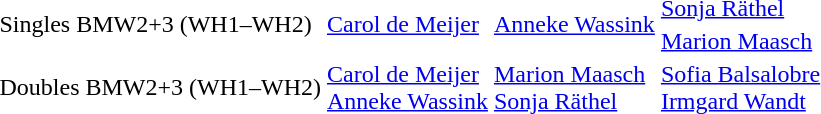<table>
<tr>
<td rowspan=2>Singles BMW2+3 (WH1–WH2)</td>
<td rowspan=2> <a href='#'>Carol de Meijer</a></td>
<td rowspan=2> <a href='#'>Anneke Wassink</a></td>
<td> <a href='#'>Sonja Räthel</a></td>
</tr>
<tr>
<td> <a href='#'>Marion Maasch</a></td>
</tr>
<tr>
<td>Doubles BMW2+3 (WH1–WH2)</td>
<td> <a href='#'>Carol de Meijer</a><br> <a href='#'>Anneke Wassink</a></td>
<td> <a href='#'>Marion Maasch</a><br> <a href='#'>Sonja Räthel</a></td>
<td> <a href='#'>Sofia Balsalobre</a><br> <a href='#'>Irmgard Wandt</a></td>
</tr>
</table>
